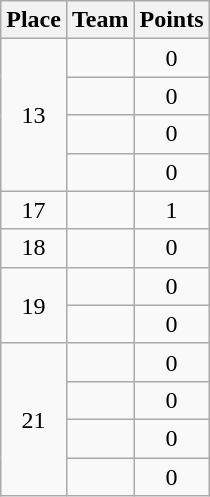<table class="wikitable" style="text-align:center; padding-bottom:0;">
<tr>
<th>Place</th>
<th style="text-align:left;">Team</th>
<th>Points</th>
</tr>
<tr>
<td rowspan=4>13</td>
<td align=left></td>
<td>0</td>
</tr>
<tr>
<td align=left></td>
<td>0</td>
</tr>
<tr>
<td align=left></td>
<td>0</td>
</tr>
<tr>
<td align=left></td>
<td>0</td>
</tr>
<tr>
<td>17</td>
<td align=left></td>
<td>1</td>
</tr>
<tr>
<td>18</td>
<td align=left></td>
<td>0</td>
</tr>
<tr>
<td rowspan=2>19</td>
<td align=left></td>
<td>0</td>
</tr>
<tr>
<td align=left></td>
<td>0</td>
</tr>
<tr>
<td rowspan=4>21</td>
<td align=left></td>
<td>0</td>
</tr>
<tr>
<td align=left></td>
<td>0</td>
</tr>
<tr>
<td align=left></td>
<td>0</td>
</tr>
<tr>
<td align=left></td>
<td>0</td>
</tr>
</table>
